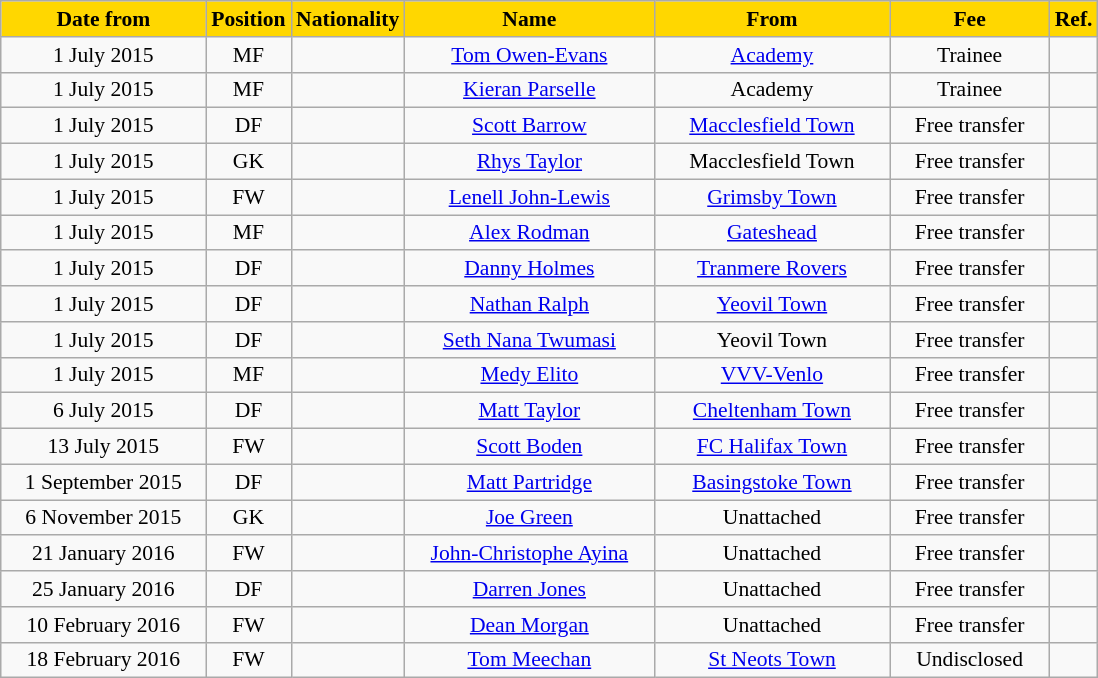<table class="wikitable"  style="text-align:center; font-size:90%; ">
<tr>
<th style="background:#FFD700; color:black; width:130px;">Date from</th>
<th style="background:#FFD700; color:black; width:50px;">Position</th>
<th style="background:#FFD700; color:black; width:50px;">Nationality</th>
<th style="background:#FFD700; color:black; width:160px;">Name</th>
<th style="background:#FFD700; color:black; width:150px;">From</th>
<th style="background:#FFD700; color:black; width:100px;">Fee</th>
<th style="background:#FFD700; color:black; width:25px;">Ref.</th>
</tr>
<tr>
<td>1 July 2015</td>
<td>MF</td>
<td></td>
<td><a href='#'>Tom Owen-Evans</a></td>
<td><a href='#'>Academy</a></td>
<td>Trainee</td>
<td></td>
</tr>
<tr>
<td>1 July 2015</td>
<td>MF</td>
<td></td>
<td><a href='#'>Kieran Parselle</a></td>
<td>Academy</td>
<td>Trainee</td>
<td></td>
</tr>
<tr>
<td>1 July 2015</td>
<td>DF</td>
<td></td>
<td><a href='#'>Scott Barrow</a></td>
<td><a href='#'>Macclesfield Town</a></td>
<td>Free transfer</td>
<td></td>
</tr>
<tr>
<td>1 July 2015</td>
<td>GK</td>
<td></td>
<td><a href='#'>Rhys Taylor</a></td>
<td>Macclesfield Town</td>
<td>Free transfer</td>
<td></td>
</tr>
<tr>
<td>1 July 2015</td>
<td>FW</td>
<td></td>
<td><a href='#'>Lenell John-Lewis</a></td>
<td><a href='#'>Grimsby Town</a></td>
<td>Free transfer</td>
<td></td>
</tr>
<tr>
<td>1 July 2015</td>
<td>MF</td>
<td></td>
<td><a href='#'>Alex Rodman</a></td>
<td><a href='#'>Gateshead</a></td>
<td>Free transfer</td>
<td></td>
</tr>
<tr>
<td>1 July 2015</td>
<td>DF</td>
<td></td>
<td><a href='#'>Danny Holmes</a></td>
<td><a href='#'>Tranmere Rovers</a></td>
<td>Free transfer</td>
<td></td>
</tr>
<tr>
<td>1 July 2015</td>
<td>DF</td>
<td></td>
<td><a href='#'>Nathan Ralph</a></td>
<td><a href='#'>Yeovil Town</a></td>
<td>Free transfer</td>
<td></td>
</tr>
<tr>
<td>1 July 2015</td>
<td>DF</td>
<td></td>
<td><a href='#'>Seth Nana Twumasi</a></td>
<td>Yeovil Town</td>
<td>Free transfer</td>
<td></td>
</tr>
<tr>
<td>1 July 2015</td>
<td>MF</td>
<td></td>
<td><a href='#'>Medy Elito</a></td>
<td><a href='#'>VVV-Venlo</a></td>
<td>Free transfer</td>
<td></td>
</tr>
<tr>
<td>6 July 2015</td>
<td>DF</td>
<td></td>
<td><a href='#'>Matt Taylor</a></td>
<td><a href='#'>Cheltenham Town</a></td>
<td>Free transfer</td>
<td></td>
</tr>
<tr>
<td>13 July 2015</td>
<td>FW</td>
<td></td>
<td><a href='#'>Scott Boden</a></td>
<td><a href='#'>FC Halifax Town</a></td>
<td>Free transfer</td>
<td></td>
</tr>
<tr>
<td>1 September 2015</td>
<td>DF</td>
<td></td>
<td><a href='#'>Matt Partridge</a></td>
<td><a href='#'>Basingstoke Town</a></td>
<td>Free transfer</td>
<td></td>
</tr>
<tr>
<td>6 November 2015</td>
<td>GK</td>
<td></td>
<td><a href='#'>Joe Green</a></td>
<td>Unattached</td>
<td>Free transfer</td>
<td></td>
</tr>
<tr>
<td>21 January 2016</td>
<td>FW</td>
<td></td>
<td><a href='#'>John-Christophe Ayina</a></td>
<td>Unattached</td>
<td>Free transfer</td>
<td></td>
</tr>
<tr>
<td>25 January 2016</td>
<td>DF</td>
<td></td>
<td><a href='#'>Darren Jones</a></td>
<td>Unattached</td>
<td>Free transfer</td>
<td></td>
</tr>
<tr>
<td>10 February 2016</td>
<td>FW</td>
<td></td>
<td><a href='#'>Dean Morgan</a></td>
<td>Unattached</td>
<td>Free transfer</td>
<td></td>
</tr>
<tr>
<td>18 February 2016</td>
<td>FW</td>
<td></td>
<td><a href='#'>Tom Meechan</a></td>
<td><a href='#'>St Neots Town</a></td>
<td>Undisclosed</td>
<td></td>
</tr>
</table>
